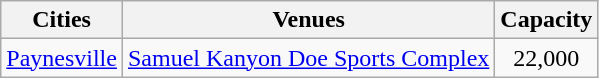<table class="wikitable">
<tr>
<th>Cities</th>
<th>Venues</th>
<th>Capacity</th>
</tr>
<tr>
<td><a href='#'>Paynesville</a></td>
<td><a href='#'>Samuel Kanyon Doe Sports Complex</a></td>
<td align="center">22,000</td>
</tr>
</table>
